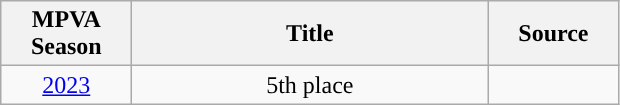<table class="wikitable">
<tr>
<th width=80px>MPVA Season</th>
<th width=230px>Title</th>
<th width=80px>Source</th>
</tr>
<tr align=center>
<td><a href='#'>2023</a></td>
<td>5th place</td>
<td></td>
</tr>
</table>
